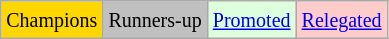<table class="wikitable">
<tr>
<td bgcolor=gold><small>Champions</small></td>
<td bgcolor=silver><small>Runners-up</small></td>
<td bgcolor="#DDFFDD"><small><a href='#'>Promoted</a></small></td>
<td bgcolor="#FFCCCC"><small><a href='#'>Relegated</a></small></td>
</tr>
</table>
